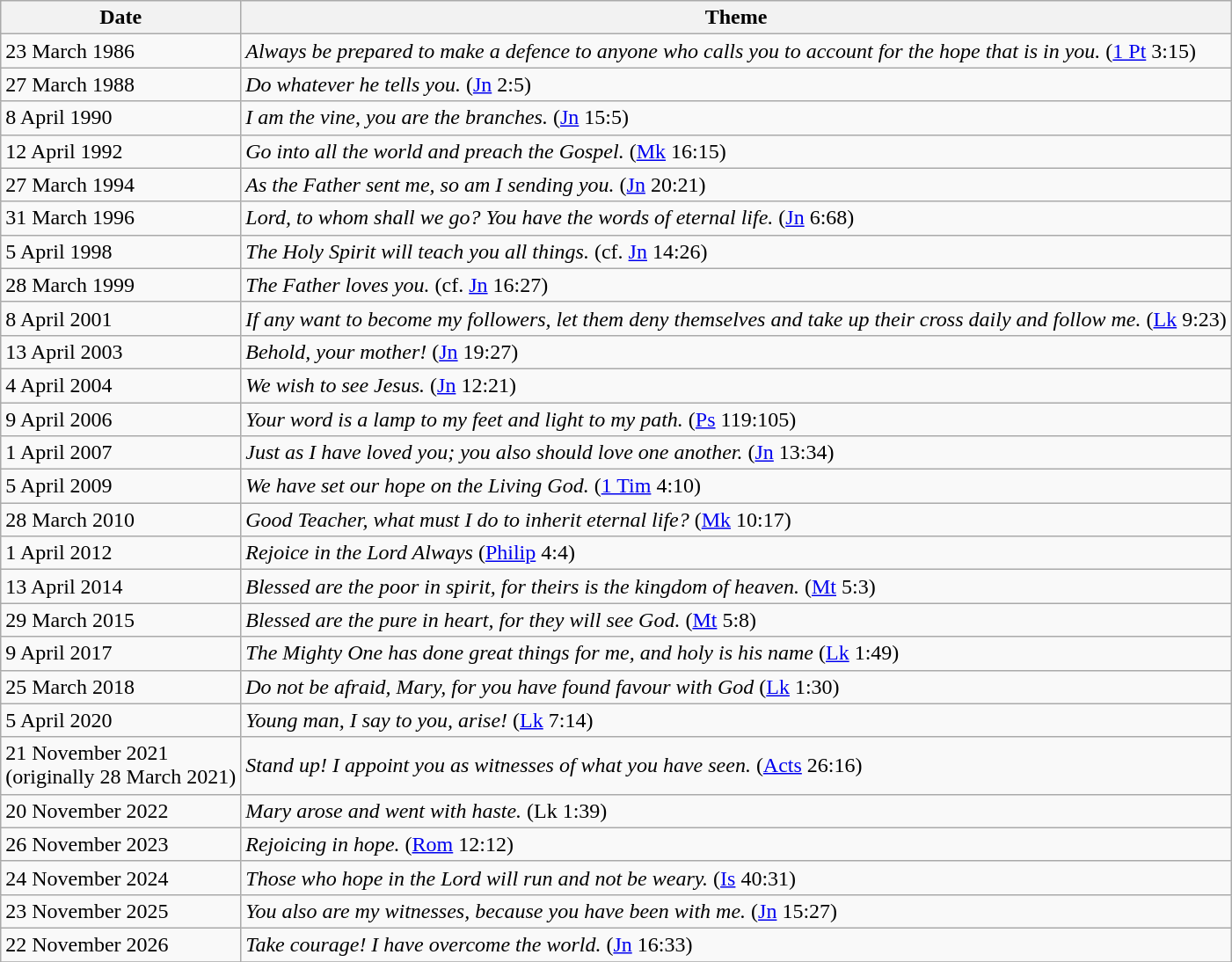<table class="wikitable">
<tr>
<th>Date</th>
<th>Theme</th>
</tr>
<tr>
<td>23 March 1986</td>
<td><em>Always be prepared to make a defence to anyone who calls you to account for the hope that is in you.</em> (<a href='#'>1 Pt</a>  3:15)</td>
</tr>
<tr>
<td>27 March 1988</td>
<td><em>Do whatever he tells you.</em> (<a href='#'>Jn</a> 2:5)</td>
</tr>
<tr>
<td>8 April 1990</td>
<td><em>I am the vine, you are the branches.</em> (<a href='#'>Jn</a>  15:5)</td>
</tr>
<tr>
<td>12 April 1992</td>
<td><em>Go into all the world and preach the Gospel.</em> (<a href='#'>Mk</a>  16:15)</td>
</tr>
<tr>
<td>27 March 1994</td>
<td><em>As the Father sent me, so am I sending you.</em> (<a href='#'>Jn</a>  20:21)</td>
</tr>
<tr>
<td>31 March 1996</td>
<td><em>Lord, to whom shall we go? You have the words of eternal life.</em> (<a href='#'>Jn</a>  6:68)</td>
</tr>
<tr>
<td>5 April 1998</td>
<td><em>The Holy Spirit will teach you all things.</em>  (cf. <a href='#'>Jn</a>  14:26)</td>
</tr>
<tr>
<td>28 March 1999</td>
<td><em>The Father loves you.</em> (cf.  <a href='#'>Jn</a>  16:27)</td>
</tr>
<tr>
<td>8 April 2001</td>
<td><em>If any want to become my followers, let them deny themselves and take up their cross daily and follow me.</em> (<a href='#'>Lk</a>  9:23)</td>
</tr>
<tr>
<td>13 April 2003</td>
<td><em>Behold, your mother!</em> (<a href='#'>Jn</a> 19:27)</td>
</tr>
<tr>
<td>4 April 2004</td>
<td><em>We wish to see Jesus.</em> (<a href='#'>Jn</a> 12:21)</td>
</tr>
<tr>
<td>9 April 2006</td>
<td><em>Your word is a lamp to my feet and light to my path.</em> (<a href='#'>Ps</a> 119:105)</td>
</tr>
<tr>
<td>1 April 2007</td>
<td><em>Just as I have loved you; you also should love one another.</em> (<a href='#'>Jn</a> 13:34)</td>
</tr>
<tr>
<td>5 April 2009</td>
<td><em>We have set our hope on the Living God.</em> (<a href='#'>1 Tim</a> 4:10)</td>
</tr>
<tr>
<td>28 March 2010</td>
<td><em>Good Teacher, what must I do to inherit eternal life?</em> (<a href='#'>Mk</a> 10:17)</td>
</tr>
<tr>
<td>1 April 2012</td>
<td><em>Rejoice in the Lord Always</em> (<a href='#'>Philip</a> 4:4)</td>
</tr>
<tr>
<td>13 April 2014</td>
<td><em>Blessed are the poor in spirit, for theirs is the kingdom of heaven.</em> (<a href='#'>Mt</a> 5:3)</td>
</tr>
<tr>
<td>29 March 2015</td>
<td><em>Blessed are the pure in heart, for they will see God.</em> (<a href='#'>Mt</a> 5:8)</td>
</tr>
<tr>
<td>9 April 2017</td>
<td><em>The Mighty One has done great things for me, and holy is his name</em> (<a href='#'>Lk</a> 1:49)</td>
</tr>
<tr>
<td>25 March 2018</td>
<td><em>Do not be afraid, Mary, for you have found favour with God</em> (<a href='#'>Lk</a> 1:30)</td>
</tr>
<tr>
<td>5 April 2020</td>
<td><em>Young man, I say to you, arise!</em> (<a href='#'>Lk</a> 7:14)</td>
</tr>
<tr>
<td>21 November 2021<br>(originally 28 March 2021)</td>
<td><em>Stand up! I appoint you as witnesses of what you have seen.</em> (<a href='#'>Acts</a> 26:16)</td>
</tr>
<tr>
<td>20 November 2022</td>
<td><em>Mary arose and went with haste.</em> (Lk 1:39)</td>
</tr>
<tr>
<td>26 November 2023</td>
<td><em>Rejoicing in hope.</em> (<a href='#'>Rom</a> 12:12)</td>
</tr>
<tr>
<td>24 November 2024</td>
<td><em>Those who hope in the Lord will run and not be weary.</em> (<a href='#'>Is</a> 40:31)</td>
</tr>
<tr>
<td>23 November 2025</td>
<td><em>You also are my witnesses, because you have been with me.</em> (<a href='#'>Jn</a> 15:27)</td>
</tr>
<tr>
<td>22 November 2026</td>
<td><em>Take courage! I have overcome the world.</em> (<a href='#'>Jn</a> 16:33)</td>
</tr>
<tr>
</tr>
</table>
